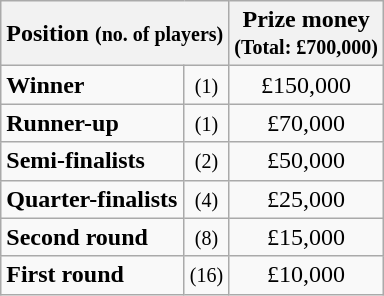<table class="wikitable">
<tr>
<th colspan=2>Position <small>(no. of players)</small></th>
<th>Prize money<br><small>(Total: £700,000)</small></th>
</tr>
<tr>
<td><strong>Winner</strong></td>
<td align=center><small>(1)</small></td>
<td align=center>£150,000</td>
</tr>
<tr>
<td><strong>Runner-up</strong></td>
<td align=center><small>(1)</small></td>
<td align=center>£70,000</td>
</tr>
<tr>
<td><strong>Semi-finalists</strong></td>
<td align=center><small>(2)</small></td>
<td align=center>£50,000</td>
</tr>
<tr>
<td><strong>Quarter-finalists</strong></td>
<td align=center><small>(4)</small></td>
<td align=center>£25,000</td>
</tr>
<tr>
<td><strong>Second round</strong></td>
<td align=center><small>(8)</small></td>
<td align=center>£15,000</td>
</tr>
<tr>
<td><strong>First round</strong></td>
<td align=center><small>(16)</small></td>
<td align=center>£10,000</td>
</tr>
</table>
